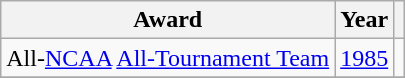<table class="wikitable">
<tr>
<th>Award</th>
<th>Year</th>
<th></th>
</tr>
<tr>
<td>All-<a href='#'>NCAA</a> <a href='#'>All-Tournament Team</a></td>
<td><a href='#'>1985</a></td>
<td></td>
</tr>
<tr>
</tr>
</table>
